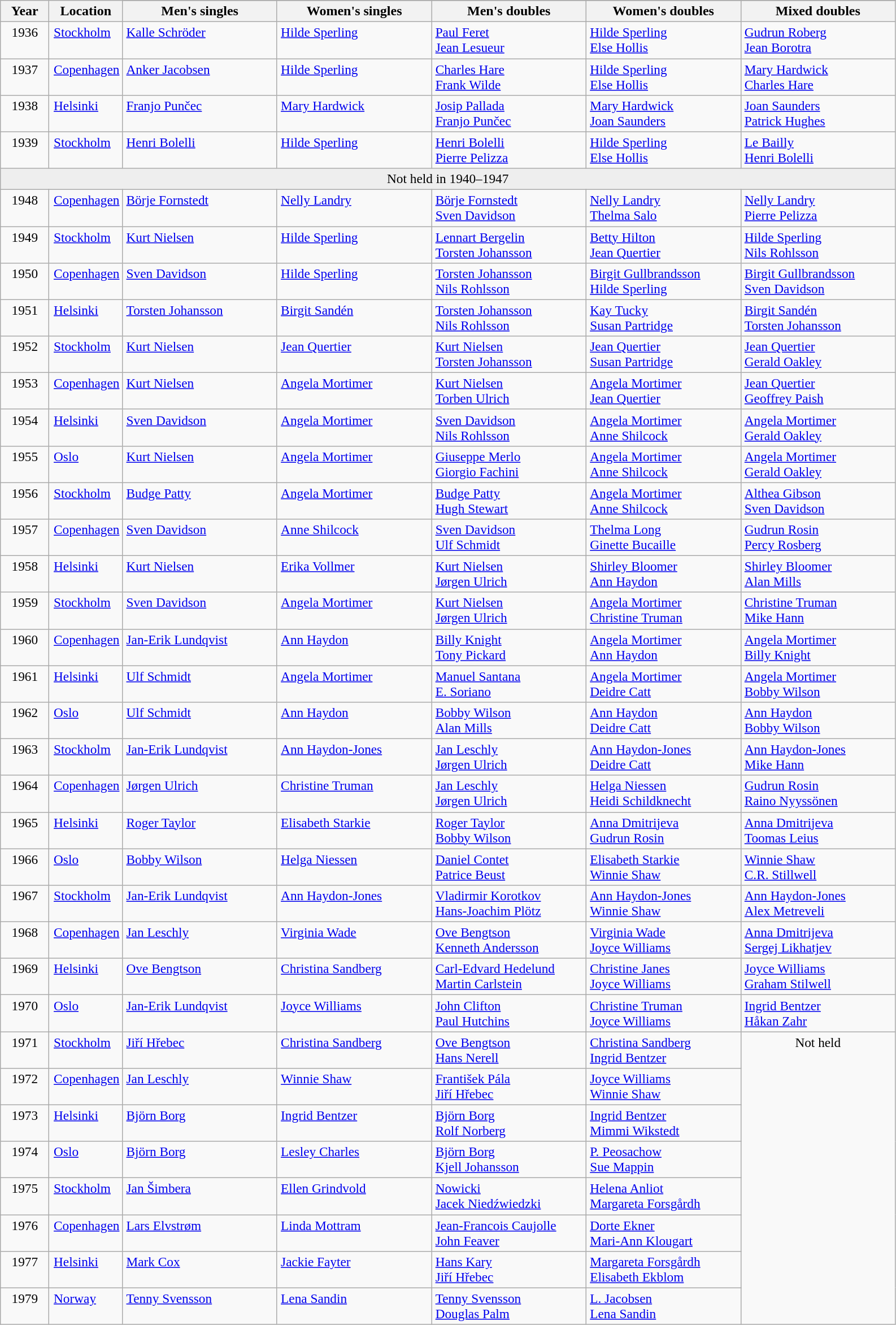<table class="wikitable" style="margin-left:1em;">
<tr>
<th rowspan="2" style="width:50px;">Year</th>
<th rowspan="2" style="width:40px;">Location</th>
</tr>
<tr>
<th style="width:175px;">Men's singles</th>
<th style="width:175px;">Women's singles</th>
<th style="width:175px;">Men's doubles</th>
<th style="width:175px;">Women's doubles</th>
<th style="width:175px;">Mixed doubles</th>
</tr>
<tr style="font-size:97%; vertical-align:top;">
<td style="text-align:center;">1936</td>
<td style="padding-left:5px;"><a href='#'>Stockholm</a></td>
<td style="padding-left:4px;"> <a href='#'>Kalle Schröder</a></td>
<td style="padding-left:4px;"> <a href='#'>Hilde Sperling</a></td>
<td style="padding-left:4px;"> <a href='#'>Paul Feret</a><br> <a href='#'>Jean Lesueur</a></td>
<td style="padding-left:4px;"> <a href='#'>Hilde Sperling</a><br> <a href='#'>Else Hollis</a></td>
<td style="padding-left:4px;"> <a href='#'>Gudrun Roberg</a><br> <a href='#'>Jean Borotra</a></td>
</tr>
<tr style="font-size:97%; vertical-align:top;">
<td style="text-align:center;">1937</td>
<td style="padding-left:5px;"><a href='#'>Copenhagen</a></td>
<td style="padding-left:4px;"> <a href='#'>Anker Jacobsen</a></td>
<td style="padding-left:4px;"> <a href='#'>Hilde Sperling</a></td>
<td style="padding-left:4px;"> <a href='#'>Charles Hare</a><br> <a href='#'>Frank Wilde</a></td>
<td style="padding-left:4px;"> <a href='#'>Hilde Sperling</a><br> <a href='#'>Else Hollis</a></td>
<td style="padding-left:4px;"> <a href='#'>Mary Hardwick</a><br> <a href='#'>Charles Hare</a></td>
</tr>
<tr style="font-size:97%; vertical-align:top;">
<td style="text-align:center;">1938</td>
<td style="padding-left:5px;"><a href='#'>Helsinki</a></td>
<td style="padding-left:4px;"> <a href='#'>Franjo Punčec</a></td>
<td style="padding-left:4px;"> <a href='#'>Mary Hardwick</a></td>
<td style="padding-left:4px;"> <a href='#'>Josip Pallada</a><br> <a href='#'>Franjo Punčec</a></td>
<td style="padding-left:4px;"> <a href='#'>Mary Hardwick</a><br> <a href='#'>Joan Saunders</a></td>
<td style="padding-left:4px;"> <a href='#'>Joan Saunders</a><br> <a href='#'>Patrick Hughes</a></td>
</tr>
<tr style="font-size:97%; vertical-align:top;">
<td style="text-align:center;">1939</td>
<td style="padding-left:5px;"><a href='#'>Stockholm</a></td>
<td style="padding-left:4px;"> <a href='#'>Henri Bolelli</a></td>
<td style="padding-left:4px;"> <a href='#'>Hilde Sperling</a></td>
<td style="padding-left:4px;"> <a href='#'>Henri Bolelli</a><br> <a href='#'>Pierre Pelizza</a></td>
<td style="padding-left:4px;"> <a href='#'>Hilde Sperling</a><br> <a href='#'>Else Hollis</a></td>
<td style="padding-left:4px;"> <a href='#'>Le Bailly</a><br> <a href='#'>Henri Bolelli</a></td>
</tr>
<tr style="font-size:97%; vertical-align:top;">
<td colspan="7" style="text-align:center; background:#eee;">Not held in 1940–1947</td>
</tr>
<tr style="font-size:97%; vertical-align:top;">
<td style="text-align:center;">1948</td>
<td style="padding-left:5px;"><a href='#'>Copenhagen</a></td>
<td style="padding-left:4px;"> <a href='#'>Börje Fornstedt</a></td>
<td style="padding-left:4px;"> <a href='#'>Nelly Landry</a></td>
<td style="padding-left:4px;"> <a href='#'>Börje Fornstedt</a><br> <a href='#'>Sven Davidson</a></td>
<td style="padding-left:4px;"> <a href='#'>Nelly Landry</a><br> <a href='#'>Thelma Salo</a></td>
<td style="padding-left:4px;"> <a href='#'>Nelly Landry</a><br> <a href='#'>Pierre Pelizza</a></td>
</tr>
<tr style="font-size:97%; vertical-align:top;">
<td style="text-align:center;">1949</td>
<td style="padding-left:5px;"><a href='#'>Stockholm</a></td>
<td style="padding-left:4px;"> <a href='#'>Kurt Nielsen</a></td>
<td style="padding-left:4px;"> <a href='#'>Hilde Sperling</a></td>
<td style="padding-left:4px;"> <a href='#'>Lennart Bergelin</a><br> <a href='#'>Torsten Johansson</a></td>
<td style="padding-left:4px;"> <a href='#'>Betty Hilton</a><br> <a href='#'>Jean Quertier</a></td>
<td style="padding-left:4px;"> <a href='#'>Hilde Sperling</a><br> <a href='#'>Nils Rohlsson</a></td>
</tr>
<tr style="font-size:97%; vertical-align:top;">
<td style="text-align:center;">1950</td>
<td style="padding-left:5px;"><a href='#'>Copenhagen</a></td>
<td style="padding-left:4px;"> <a href='#'>Sven Davidson</a></td>
<td style="padding-left:4px;"> <a href='#'>Hilde Sperling</a></td>
<td style="padding-left:4px;"> <a href='#'>Torsten Johansson</a><br> <a href='#'>Nils Rohlsson</a></td>
<td style="padding-left:4px;"> <a href='#'>Birgit Gullbrandsson</a><br> <a href='#'>Hilde Sperling</a></td>
<td style="padding-left:4px;"> <a href='#'>Birgit Gullbrandsson</a><br> <a href='#'>Sven Davidson</a></td>
</tr>
<tr style="font-size:97%; vertical-align:top;">
<td style="text-align:center;">1951</td>
<td style="padding-left:5px;"><a href='#'>Helsinki</a></td>
<td style="padding-left:4px;"> <a href='#'>Torsten Johansson</a></td>
<td style="padding-left:4px;"> <a href='#'>Birgit Sandén</a></td>
<td style="padding-left:4px;"> <a href='#'>Torsten Johansson</a><br> <a href='#'>Nils Rohlsson</a></td>
<td style="padding-left:4px;"> <a href='#'>Kay Tucky</a><br> <a href='#'>Susan Partridge</a></td>
<td style="padding-left:4px;"> <a href='#'>Birgit Sandén</a><br> <a href='#'>Torsten Johansson</a></td>
</tr>
<tr style="font-size:97%; vertical-align:top;">
<td style="text-align:center;">1952</td>
<td style="padding-left:5px;"><a href='#'>Stockholm</a></td>
<td style="padding-left:4px;"> <a href='#'>Kurt Nielsen</a></td>
<td style="padding-left:4px;"> <a href='#'>Jean Quertier</a></td>
<td style="padding-left:4px;"> <a href='#'>Kurt Nielsen</a><br> <a href='#'>Torsten Johansson</a></td>
<td style="padding-left:4px;"> <a href='#'>Jean Quertier</a><br> <a href='#'>Susan Partridge</a></td>
<td style="padding-left:4px;"> <a href='#'>Jean Quertier</a><br> <a href='#'>Gerald Oakley</a></td>
</tr>
<tr style="font-size:97%; vertical-align:top;">
<td style="text-align:center;">1953</td>
<td style="padding-left:5px;"><a href='#'>Copenhagen</a></td>
<td style="padding-left:4px;"> <a href='#'>Kurt Nielsen</a>  </td>
<td style="padding-left:4px;"> <a href='#'>Angela Mortimer</a></td>
<td style="padding-left:4px;"> <a href='#'>Kurt Nielsen</a><br> <a href='#'>Torben Ulrich</a></td>
<td style="padding-left:4px;"> <a href='#'>Angela Mortimer</a><br> <a href='#'>Jean Quertier</a></td>
<td style="padding-left:4px;"> <a href='#'>Jean Quertier</a><br> <a href='#'>Geoffrey Paish</a></td>
</tr>
<tr style="font-size:97%; vertical-align:top;">
<td style="text-align:center;">1954</td>
<td style="padding-left:5px;"><a href='#'>Helsinki</a></td>
<td style="padding-left:4px;"> <a href='#'>Sven Davidson</a></td>
<td style="padding-left:4px;"> <a href='#'>Angela Mortimer</a></td>
<td style="padding-left:4px;"> <a href='#'>Sven Davidson</a><br> <a href='#'>Nils Rohlsson</a></td>
<td style="padding-left:4px;"> <a href='#'>Angela Mortimer</a><br> <a href='#'>Anne Shilcock</a></td>
<td style="padding-left:4px;"> <a href='#'>Angela Mortimer</a><br> <a href='#'>Gerald Oakley</a></td>
</tr>
<tr style="font-size:97%; vertical-align:top;">
<td style="text-align:center;">1955</td>
<td style="padding-left:5px;"><a href='#'>Oslo</a></td>
<td style="padding-left:4px;"> <a href='#'>Kurt Nielsen</a></td>
<td style="padding-left:4px;"> <a href='#'>Angela Mortimer</a></td>
<td style="padding-left:4px;"> <a href='#'>Giuseppe Merlo</a><br> <a href='#'>Giorgio Fachini</a></td>
<td style="padding-left:4px;"> <a href='#'>Angela Mortimer</a><br> <a href='#'>Anne Shilcock</a></td>
<td style="padding-left:4px;"> <a href='#'>Angela Mortimer</a><br> <a href='#'>Gerald Oakley</a></td>
</tr>
<tr style="font-size:97%; vertical-align:top;">
<td style="text-align:center;">1956</td>
<td style="padding-left:5px;"><a href='#'>Stockholm</a></td>
<td style="padding-left:4px;"> <a href='#'>Budge Patty</a></td>
<td style="padding-left:4px;"> <a href='#'>Angela Mortimer</a></td>
<td style="padding-left:4px;"> <a href='#'>Budge Patty</a><br> <a href='#'>Hugh Stewart</a></td>
<td style="padding-left:4px;"> <a href='#'>Angela Mortimer</a><br> <a href='#'>Anne Shilcock</a></td>
<td style="padding-left:4px;"> <a href='#'>Althea Gibson</a><br> <a href='#'>Sven Davidson</a></td>
</tr>
<tr style="font-size:97%; vertical-align:top;">
<td style="text-align:center;">1957</td>
<td style="padding-left:5px;"><a href='#'>Copenhagen</a></td>
<td style="padding-left:4px;"> <a href='#'>Sven Davidson</a></td>
<td style="padding-left:4px;"> <a href='#'>Anne Shilcock</a></td>
<td style="padding-left:4px;"> <a href='#'>Sven Davidson</a><br> <a href='#'>Ulf Schmidt</a></td>
<td style="padding-left:4px;"> <a href='#'>Thelma Long</a><br> <a href='#'>Ginette Bucaille</a></td>
<td style="padding-left:4px;"> <a href='#'>Gudrun Rosin</a><br> <a href='#'>Percy Rosberg</a></td>
</tr>
<tr style="font-size:97%; vertical-align:top;">
<td style="text-align:center;">1958</td>
<td style="padding-left:5px;"><a href='#'>Helsinki</a></td>
<td style="padding-left:4px;"> <a href='#'>Kurt Nielsen</a></td>
<td style="padding-left:4px;"> <a href='#'>Erika Vollmer</a></td>
<td style="padding-left:4px;"> <a href='#'>Kurt Nielsen</a><br> <a href='#'>Jørgen Ulrich</a></td>
<td style="padding-left:4px;"> <a href='#'>Shirley Bloomer</a><br> <a href='#'>Ann Haydon</a></td>
<td style="padding-left:4px;"> <a href='#'>Shirley Bloomer</a><br> <a href='#'>Alan Mills</a></td>
</tr>
<tr style="font-size:97%; vertical-align:top;">
<td style="text-align:center;">1959</td>
<td style="padding-left:5px;"><a href='#'>Stockholm</a></td>
<td style="padding-left:4px;"> <a href='#'>Sven Davidson</a></td>
<td style="padding-left:4px;"> <a href='#'>Angela Mortimer</a></td>
<td style="padding-left:4px;"> <a href='#'>Kurt Nielsen</a><br> <a href='#'>Jørgen Ulrich</a></td>
<td style="padding-left:4px;"> <a href='#'>Angela Mortimer</a><br> <a href='#'>Christine Truman</a></td>
<td style="padding-left:4px;"> <a href='#'>Christine Truman</a><br> <a href='#'>Mike Hann</a></td>
</tr>
<tr style="font-size:97%; vertical-align:top;">
<td style="text-align:center;">1960</td>
<td style="padding-left:5px;"><a href='#'>Copenhagen</a></td>
<td style="padding-left:4px;"> <a href='#'>Jan-Erik Lundqvist</a></td>
<td style="padding-left:4px;"> <a href='#'>Ann Haydon</a>  </td>
<td style="padding-left:4px;"> <a href='#'>Billy Knight</a><br> <a href='#'>Tony Pickard</a></td>
<td style="padding-left:4px;"> <a href='#'>Angela Mortimer</a><br> <a href='#'>Ann Haydon</a></td>
<td style="padding-left:4px;"> <a href='#'>Angela Mortimer</a><br> <a href='#'>Billy Knight</a></td>
</tr>
<tr style="font-size:97%; vertical-align:top;">
<td style="text-align:center;">1961</td>
<td style="padding-left:5px;"><a href='#'>Helsinki</a></td>
<td style="padding-left:4px;"> <a href='#'>Ulf Schmidt</a></td>
<td style="padding-left:4px;"> <a href='#'>Angela Mortimer</a></td>
<td style="padding-left:4px;"> <a href='#'>Manuel Santana</a><br> <a href='#'>E. Soriano</a></td>
<td style="padding-left:4px;"> <a href='#'>Angela Mortimer</a><br> <a href='#'>Deidre Catt</a></td>
<td style="padding-left:4px;"> <a href='#'>Angela Mortimer</a><br> <a href='#'>Bobby Wilson</a></td>
</tr>
<tr style="font-size:97%; vertical-align:top;">
<td style="text-align:center;">1962</td>
<td style="padding-left:5px;"><a href='#'>Oslo</a></td>
<td style="padding-left:4px;"> <a href='#'>Ulf Schmidt</a></td>
<td style="padding-left:4px;"> <a href='#'>Ann Haydon</a>  </td>
<td style="padding-left:4px;"> <a href='#'>Bobby Wilson</a><br> <a href='#'>Alan Mills</a></td>
<td style="padding-left:4px;"> <a href='#'>Ann Haydon</a><br> <a href='#'>Deidre Catt</a></td>
<td style="padding-left:4px;"> <a href='#'>Ann Haydon</a><br> <a href='#'>Bobby Wilson</a></td>
</tr>
<tr style="font-size:97%; vertical-align:top;">
<td style="text-align:center;">1963</td>
<td style="padding-left:5px;"><a href='#'>Stockholm</a></td>
<td style="padding-left:4px;"> <a href='#'>Jan-Erik Lundqvist</a></td>
<td style="padding-left:4px;"> <a href='#'>Ann Haydon-Jones</a>  </td>
<td style="padding-left:4px;"> <a href='#'>Jan Leschly</a><br> <a href='#'>Jørgen Ulrich</a></td>
<td style="padding-left:4px;"> <a href='#'>Ann Haydon-Jones</a><br> <a href='#'>Deidre Catt</a></td>
<td style="padding-left:4px;"> <a href='#'>Ann Haydon-Jones</a><br> <a href='#'>Mike Hann</a></td>
</tr>
<tr style="font-size:97%; vertical-align:top;">
<td style="text-align:center;">1964</td>
<td style="padding-left:5px;"><a href='#'>Copenhagen</a></td>
<td style="padding-left:4px;"> <a href='#'>Jørgen Ulrich</a></td>
<td style="padding-left:4px;"> <a href='#'>Christine Truman</a></td>
<td style="padding-left:4px;"> <a href='#'>Jan Leschly</a><br> <a href='#'>Jørgen Ulrich</a></td>
<td style="padding-left:4px;"> <a href='#'>Helga Niessen</a><br> <a href='#'>Heidi Schildknecht</a></td>
<td style="padding-left:4px;"> <a href='#'>Gudrun Rosin</a><br> <a href='#'>Raino Nyyssönen</a></td>
</tr>
<tr style="font-size:97%; vertical-align:top;">
<td style="text-align:center;">1965</td>
<td style="padding-left:5px;"><a href='#'>Helsinki</a></td>
<td style="padding-left:4px;"> <a href='#'>Roger Taylor</a></td>
<td style="padding-left:4px;"> <a href='#'>Elisabeth Starkie</a></td>
<td style="padding-left:4px;"> <a href='#'>Roger Taylor</a><br> <a href='#'>Bobby Wilson</a></td>
<td style="padding-left:4px;"> <a href='#'>Anna Dmitrijeva</a><br> <a href='#'>Gudrun Rosin</a></td>
<td style="padding-left:4px;"> <a href='#'>Anna Dmitrijeva</a><br> <a href='#'>Toomas Leius</a></td>
</tr>
<tr style="font-size:97%; vertical-align:top;">
<td style="text-align:center;">1966</td>
<td style="padding-left:5px;"><a href='#'>Oslo</a></td>
<td style="padding-left:4px;"> <a href='#'>Bobby Wilson</a></td>
<td style="padding-left:4px;"> <a href='#'>Helga Niessen</a></td>
<td style="padding-left:4px;"> <a href='#'>Daniel Contet</a><br> <a href='#'>Patrice Beust</a></td>
<td style="padding-left:4px;"> <a href='#'>Elisabeth Starkie</a><br> <a href='#'>Winnie Shaw</a></td>
<td style="padding-left:4px;"> <a href='#'>Winnie Shaw</a><br> <a href='#'>C.R. Stillwell</a></td>
</tr>
<tr style="font-size:97%; vertical-align:top;">
<td style="text-align:center;">1967</td>
<td style="padding-left:5px;"><a href='#'>Stockholm</a></td>
<td style="padding-left:4px;"> <a href='#'>Jan-Erik Lundqvist</a></td>
<td style="padding-left:4px;"> <a href='#'>Ann Haydon-Jones</a>  </td>
<td style="padding-left:4px;"> <a href='#'>Vladirmir Korotkov</a><br> <a href='#'>Hans-Joachim Plötz</a></td>
<td style="padding-left:4px;"> <a href='#'>Ann Haydon-Jones</a><br> <a href='#'>Winnie Shaw</a>  </td>
<td style="padding-left:4px;"> <a href='#'>Ann Haydon-Jones</a><br> <a href='#'>Alex Metreveli</a>  </td>
</tr>
<tr style="font-size:97%; vertical-align:top;">
<td style="text-align:center;">1968</td>
<td style="padding-left:5px;"><a href='#'>Copenhagen</a></td>
<td style="padding-left:4px;"> <a href='#'>Jan Leschly</a></td>
<td style="padding-left:4px;"> <a href='#'>Virginia Wade</a></td>
<td style="padding-left:4px;"> <a href='#'>Ove Bengtson</a><br> <a href='#'>Kenneth Andersson</a></td>
<td style="padding-left:4px;"> <a href='#'>Virginia Wade</a><br> <a href='#'>Joyce Williams</a></td>
<td style="padding-left:4px;"> <a href='#'>Anna Dmitrijeva</a><br> <a href='#'>Sergej Likhatjev</a></td>
</tr>
<tr style="font-size:97%; vertical-align:top;">
<td style="text-align:center;">1969</td>
<td style="padding-left:5px;"><a href='#'>Helsinki</a></td>
<td style="padding-left:4px;"> <a href='#'>Ove Bengtson</a></td>
<td style="padding-left:4px;"> <a href='#'>Christina Sandberg</a></td>
<td style="padding-left:4px;"> <a href='#'>Carl-Edvard Hedelund</a><br> <a href='#'>Martin Carlstein</a></td>
<td style="padding-left:4px;"> <a href='#'>Christine Janes</a><br> <a href='#'>Joyce Williams</a></td>
<td style="padding-left:4px;"> <a href='#'>Joyce Williams</a><br> <a href='#'>Graham Stilwell</a></td>
</tr>
<tr style="font-size:97%; vertical-align:top;">
<td style="text-align:center;">1970</td>
<td style="padding-left:5px;"><a href='#'>Oslo</a></td>
<td style="padding-left:4px;"> <a href='#'>Jan-Erik Lundqvist</a></td>
<td style="padding-left:4px;"> <a href='#'>Joyce Williams</a></td>
<td style="padding-left:4px;"> <a href='#'>John Clifton</a><br> <a href='#'>Paul Hutchins</a></td>
<td style="padding-left:4px;"> <a href='#'>Christine Truman</a><br> <a href='#'>Joyce Williams</a></td>
<td style="padding-left:4px;"> <a href='#'>Ingrid Bentzer</a><br> <a href='#'>Håkan Zahr</a></td>
</tr>
<tr style="font-size:97%; vertical-align:top;">
<td style="text-align:center;">1971</td>
<td style="padding-left:5px;"><a href='#'>Stockholm</a></td>
<td style="padding-left:4px;"> <a href='#'>Jiří Hřebec</a></td>
<td style="padding-left:4px;"> <a href='#'>Christina Sandberg</a></td>
<td style="padding-left:4px;"> <a href='#'>Ove Bengtson</a><br> <a href='#'>Hans Nerell</a></td>
<td style="padding-left:4px;"> <a href='#'>Christina Sandberg</a><br> <a href='#'>Ingrid Bentzer</a></td>
<td rowspan="8" style="text-align:center;">Not held</td>
</tr>
<tr style="font-size:97%; vertical-align:top;">
<td style="text-align:center;">1972</td>
<td style="padding-left:5px;"><a href='#'>Copenhagen</a></td>
<td style="padding-left:4px;"> <a href='#'>Jan Leschly</a></td>
<td style="padding-left:4px;"> <a href='#'>Winnie Shaw</a></td>
<td style="padding-left:4px;"> <a href='#'>František Pála</a><br> <a href='#'>Jiří Hřebec</a></td>
<td style="padding-left:4px;"> <a href='#'>Joyce Williams</a><br> <a href='#'>Winnie Shaw</a></td>
</tr>
<tr style="font-size:97%; vertical-align:top;">
<td style="text-align:center;">1973</td>
<td style="padding-left:5px;"><a href='#'>Helsinki</a></td>
<td style="padding-left:4px;"> <a href='#'>Björn Borg</a></td>
<td style="padding-left:4px;"> <a href='#'>Ingrid Bentzer</a></td>
<td style="padding-left:4px;"> <a href='#'>Björn Borg</a><br> <a href='#'>Rolf Norberg</a></td>
<td style="padding-left:4px;"> <a href='#'>Ingrid Bentzer</a><br> <a href='#'>Mimmi Wikstedt</a></td>
</tr>
<tr style="font-size:97%; vertical-align:top;">
<td style="text-align:center;">1974</td>
<td style="padding-left:5px;"><a href='#'>Oslo</a></td>
<td style="padding-left:4px;"> <a href='#'>Björn Borg</a></td>
<td style="padding-left:4px;"> <a href='#'>Lesley Charles</a></td>
<td style="padding-left:4px;"> <a href='#'>Björn Borg</a><br> <a href='#'>Kjell Johansson</a></td>
<td style="padding-left:4px;"> <a href='#'>P. Peosachow</a><br> <a href='#'>Sue Mappin</a></td>
</tr>
<tr style="font-size:97%; vertical-align:top;">
<td style="text-align:center;">1975</td>
<td style="padding-left:5px;"><a href='#'>Stockholm</a></td>
<td style="padding-left:4px;"> <a href='#'>Jan Šimbera</a></td>
<td style="padding-left:4px;"> <a href='#'>Ellen Grindvold</a></td>
<td style="padding-left:4px;"> <a href='#'>Nowicki</a><br> <a href='#'>Jacek Niedźwiedzki</a></td>
<td style="padding-left:4px;"> <a href='#'>Helena Anliot</a><br> <a href='#'>Margareta Forsgårdh</a></td>
</tr>
<tr style="font-size:97%; vertical-align:top;">
<td style="text-align:center;">1976</td>
<td style="padding-left:5px;"><a href='#'>Copenhagen</a></td>
<td style="padding-left:4px;"> <a href='#'>Lars Elvstrøm</a></td>
<td style="padding-left:4px;"> <a href='#'>Linda Mottram</a></td>
<td style="padding-left:4px;"> <a href='#'>Jean-Francois Caujolle</a><br> <a href='#'>John Feaver</a></td>
<td style="padding-left:4px;"> <a href='#'>Dorte Ekner</a><br> <a href='#'>Mari-Ann Klougart</a></td>
</tr>
<tr style="font-size:97%; vertical-align:top;">
<td style="text-align:center;">1977</td>
<td style="padding-left:5px;"><a href='#'>Helsinki</a></td>
<td style="padding-left:4px;"> <a href='#'>Mark Cox</a></td>
<td style="padding-left:4px;"> <a href='#'>Jackie Fayter</a></td>
<td style="padding-left:4px;"> <a href='#'>Hans Kary</a><br> <a href='#'>Jiří Hřebec</a></td>
<td style="padding-left:4px;"> <a href='#'>Margareta Forsgårdh</a><br> <a href='#'>Elisabeth Ekblom</a></td>
</tr>
<tr style="font-size:97%; vertical-align:top;">
<td style="text-align:center;">1979</td>
<td style="padding-left:5px;"><a href='#'>Norway</a></td>
<td style="padding-left:4px;"> <a href='#'>Tenny Svensson</a></td>
<td style="padding-left:4px;"> <a href='#'>Lena Sandin</a></td>
<td style="padding-left:4px;"> <a href='#'>Tenny Svensson</a><br> <a href='#'>Douglas Palm</a></td>
<td style="padding-left:4px;"> <a href='#'>L. Jacobsen</a><br> <a href='#'>Lena Sandin</a></td>
</tr>
</table>
